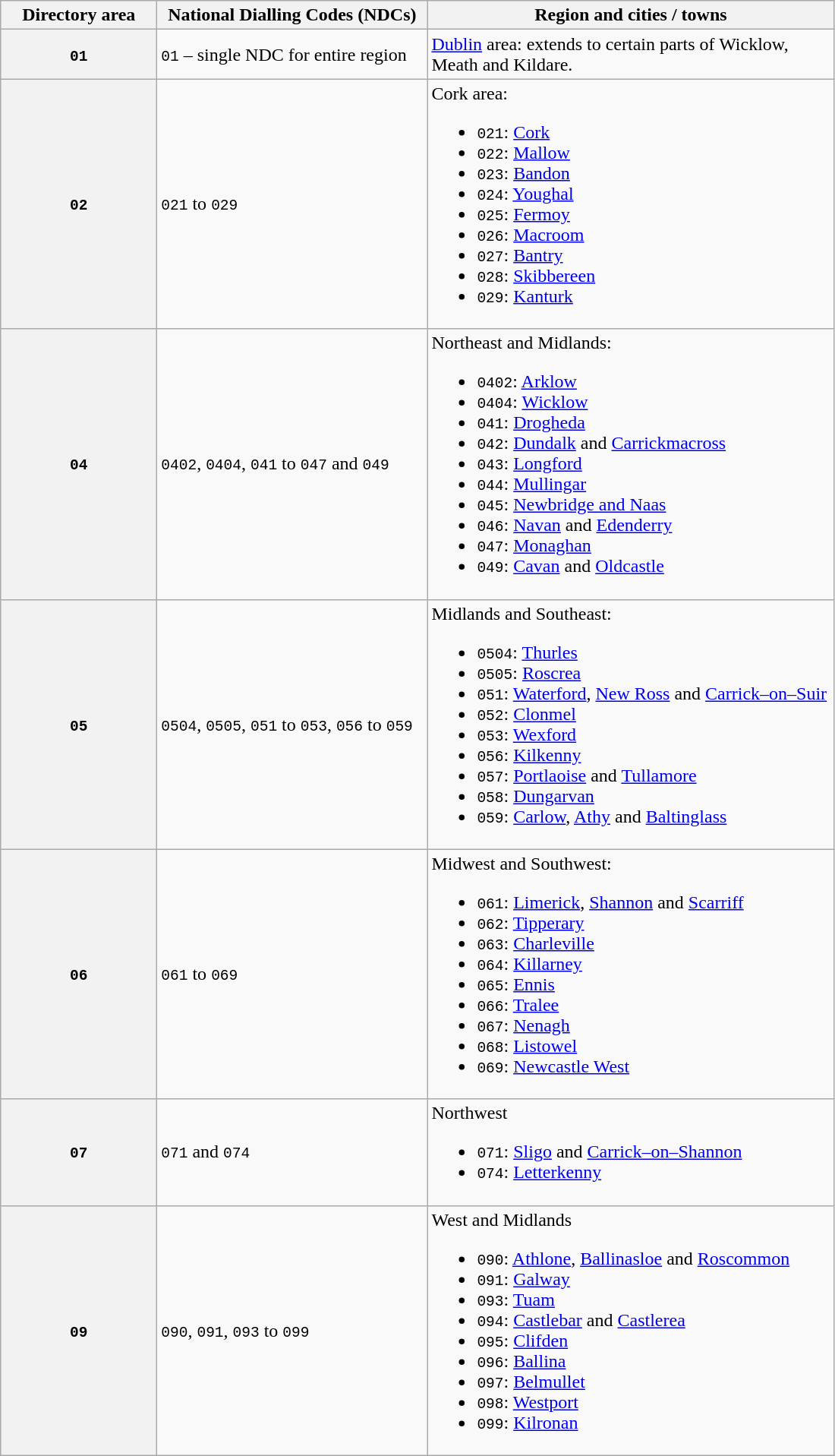<table class="wikitable" style="text-align:left">
<tr>
<th width="130">Directory area</th>
<th width="230">National Dialling Codes (NDCs)</th>
<th width="350">Region and cities / towns</th>
</tr>
<tr>
<th><code>01</code></th>
<td><code>01</code> – single NDC for entire region</td>
<td><a href='#'>Dublin</a> area: extends to certain parts of Wicklow, Meath and Kildare.</td>
</tr>
<tr>
<th><code>02</code></th>
<td><code>021</code> to <code>029</code></td>
<td>Cork area:<br><ul><li><code>021</code>: <a href='#'>Cork</a></li><li><code>022</code>: <a href='#'>Mallow</a></li><li><code>023</code>: <a href='#'>Bandon</a></li><li><code>024</code>: <a href='#'>Youghal</a></li><li><code>025</code>: <a href='#'>Fermoy</a></li><li><code>026</code>: <a href='#'>Macroom</a></li><li><code>027</code>: <a href='#'>Bantry</a></li><li><code>028</code>: <a href='#'>Skibbereen</a></li><li><code>029</code>: <a href='#'>Kanturk</a></li></ul></td>
</tr>
<tr>
<th><code>04</code></th>
<td><code>0402</code>, <code>0404</code>, <code>041</code> to <code>047</code> and <code>049</code></td>
<td>Northeast and Midlands:<br><ul><li><code>0402</code>: <a href='#'>Arklow</a></li><li><code>0404</code>: <a href='#'>Wicklow</a></li><li><code>041</code>: <a href='#'>Drogheda</a></li><li><code>042</code>: <a href='#'>Dundalk</a> and <a href='#'>Carrickmacross</a></li><li><code>043</code>: <a href='#'>Longford</a></li><li><code>044</code>: <a href='#'>Mullingar</a></li><li><code>045</code>: <a href='#'>Newbridge and Naas</a></li><li><code>046</code>: <a href='#'>Navan</a> and <a href='#'>Edenderry</a></li><li><code>047</code>: <a href='#'>Monaghan</a></li><li><code>049</code>: <a href='#'>Cavan</a> and <a href='#'>Oldcastle</a></li></ul></td>
</tr>
<tr>
<th><code>05</code></th>
<td><code>0504</code>, <code>0505</code>, <code>051</code> to <code>053</code>, <code>056</code> to <code>059</code></td>
<td>Midlands and Southeast:<br><ul><li><code>0504</code>: <a href='#'>Thurles</a></li><li><code>0505</code>: <a href='#'>Roscrea</a></li><li><code>051</code>: <a href='#'>Waterford</a>, <a href='#'>New Ross</a> and <a href='#'>Carrick–on–Suir</a></li><li><code>052</code>: <a href='#'>Clonmel</a></li><li><code>053</code>: <a href='#'>Wexford</a></li><li><code>056</code>: <a href='#'>Kilkenny</a></li><li><code>057</code>: <a href='#'>Portlaoise</a> and <a href='#'>Tullamore</a></li><li><code>058</code>: <a href='#'>Dungarvan</a></li><li><code>059</code>: <a href='#'>Carlow</a>, <a href='#'>Athy</a> and <a href='#'>Baltinglass</a></li></ul></td>
</tr>
<tr>
<th><code>06</code></th>
<td><code>061</code> to <code>069</code></td>
<td>Midwest and Southwest:<br><ul><li><code>061</code>: <a href='#'>Limerick</a>, <a href='#'>Shannon</a> and <a href='#'>Scarriff</a></li><li><code>062</code>: <a href='#'>Tipperary</a></li><li><code>063</code>: <a href='#'>Charleville</a></li><li><code>064</code>: <a href='#'>Killarney</a></li><li><code>065</code>: <a href='#'>Ennis</a></li><li><code>066</code>: <a href='#'>Tralee</a></li><li><code>067</code>: <a href='#'>Nenagh</a></li><li><code>068</code>: <a href='#'>Listowel</a></li><li><code>069</code>: <a href='#'>Newcastle West</a></li></ul></td>
</tr>
<tr>
<th><code>07</code></th>
<td><code>071</code> and <code>074</code></td>
<td>Northwest<br><ul><li><code>071</code>: <a href='#'>Sligo</a> and <a href='#'>Carrick–on–Shannon</a></li><li><code>074</code>: <a href='#'>Letterkenny</a></li></ul></td>
</tr>
<tr>
<th><code>09</code></th>
<td><code>090</code>, <code>091</code>, <code>093</code> to <code>099</code></td>
<td>West and Midlands<br><ul><li><code>090</code>: <a href='#'>Athlone</a>, <a href='#'>Ballinasloe</a> and <a href='#'>Roscommon</a></li><li><code>091</code>: <a href='#'>Galway</a></li><li><code>093</code>: <a href='#'>Tuam</a></li><li><code>094</code>: <a href='#'>Castlebar</a> and <a href='#'>Castlerea</a></li><li><code>095</code>: <a href='#'>Clifden</a></li><li><code>096</code>: <a href='#'>Ballina</a></li><li><code>097</code>: <a href='#'>Belmullet</a></li><li><code>098</code>: <a href='#'>Westport</a></li><li><code>099</code>: <a href='#'>Kilronan</a></li></ul></td>
</tr>
</table>
